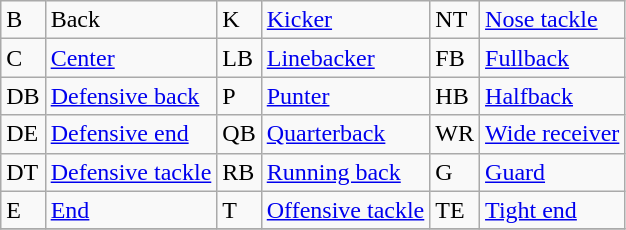<table class="wikitable">
<tr>
<td>B</td>
<td>Back</td>
<td>K</td>
<td><a href='#'>Kicker</a></td>
<td>NT</td>
<td><a href='#'>Nose tackle</a></td>
</tr>
<tr>
<td>C</td>
<td><a href='#'>Center</a></td>
<td>LB</td>
<td><a href='#'>Linebacker</a></td>
<td>FB</td>
<td><a href='#'>Fullback</a></td>
</tr>
<tr>
<td>DB</td>
<td><a href='#'>Defensive back</a></td>
<td>P</td>
<td><a href='#'>Punter</a></td>
<td>HB</td>
<td><a href='#'>Halfback</a></td>
</tr>
<tr>
<td>DE</td>
<td><a href='#'>Defensive end</a></td>
<td>QB</td>
<td><a href='#'>Quarterback</a></td>
<td>WR</td>
<td><a href='#'>Wide receiver</a></td>
</tr>
<tr>
<td>DT</td>
<td><a href='#'>Defensive tackle</a></td>
<td>RB</td>
<td><a href='#'>Running back</a></td>
<td>G</td>
<td><a href='#'>Guard</a></td>
</tr>
<tr>
<td>E</td>
<td><a href='#'>End</a></td>
<td>T</td>
<td><a href='#'>Offensive tackle</a></td>
<td>TE</td>
<td><a href='#'>Tight end</a></td>
</tr>
<tr>
</tr>
</table>
